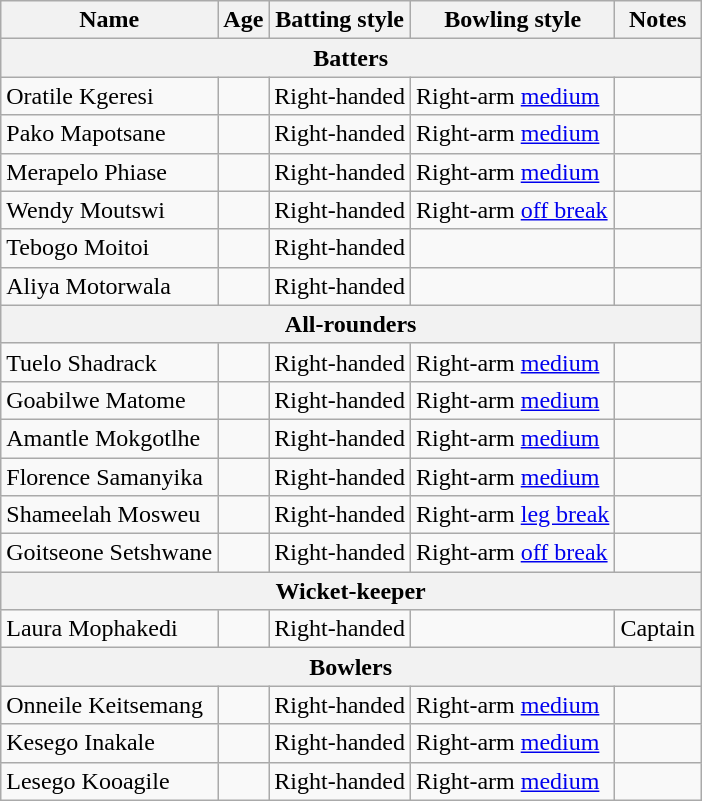<table class="wikitable">
<tr>
<th>Name</th>
<th>Age</th>
<th>Batting style</th>
<th>Bowling style</th>
<th>Notes</th>
</tr>
<tr>
<th colspan="5">Batters</th>
</tr>
<tr>
<td>Oratile Kgeresi</td>
<td></td>
<td>Right-handed</td>
<td>Right-arm <a href='#'>medium</a></td>
<td></td>
</tr>
<tr>
<td>Pako Mapotsane</td>
<td></td>
<td>Right-handed</td>
<td>Right-arm <a href='#'>medium</a></td>
<td></td>
</tr>
<tr>
<td>Merapelo Phiase</td>
<td></td>
<td>Right-handed</td>
<td>Right-arm <a href='#'>medium</a></td>
<td></td>
</tr>
<tr>
<td>Wendy Moutswi</td>
<td></td>
<td>Right-handed</td>
<td>Right-arm <a href='#'>off break</a></td>
<td></td>
</tr>
<tr>
<td>Tebogo Moitoi</td>
<td></td>
<td>Right-handed</td>
<td></td>
<td></td>
</tr>
<tr>
<td>Aliya Motorwala</td>
<td></td>
<td>Right-handed</td>
<td></td>
<td></td>
</tr>
<tr>
<th colspan="5">All-rounders</th>
</tr>
<tr>
<td>Tuelo Shadrack</td>
<td></td>
<td>Right-handed</td>
<td>Right-arm <a href='#'>medium</a></td>
<td></td>
</tr>
<tr>
<td>Goabilwe Matome</td>
<td></td>
<td>Right-handed</td>
<td>Right-arm <a href='#'>medium</a></td>
<td></td>
</tr>
<tr>
<td>Amantle Mokgotlhe</td>
<td></td>
<td>Right-handed</td>
<td>Right-arm <a href='#'>medium</a></td>
<td></td>
</tr>
<tr>
<td>Florence Samanyika</td>
<td></td>
<td>Right-handed</td>
<td>Right-arm <a href='#'>medium</a></td>
<td></td>
</tr>
<tr>
<td>Shameelah Mosweu</td>
<td></td>
<td>Right-handed</td>
<td>Right-arm <a href='#'>leg break</a></td>
<td></td>
</tr>
<tr>
<td>Goitseone Setshwane</td>
<td></td>
<td>Right-handed</td>
<td>Right-arm <a href='#'>off break</a></td>
<td></td>
</tr>
<tr>
<th colspan="5">Wicket-keeper</th>
</tr>
<tr>
<td>Laura Mophakedi</td>
<td></td>
<td>Right-handed</td>
<td></td>
<td>Captain</td>
</tr>
<tr>
<th colspan="5">Bowlers</th>
</tr>
<tr>
<td>Onneile Keitsemang</td>
<td></td>
<td>Right-handed</td>
<td>Right-arm <a href='#'>medium</a></td>
<td></td>
</tr>
<tr>
<td>Kesego Inakale</td>
<td></td>
<td>Right-handed</td>
<td>Right-arm <a href='#'>medium</a></td>
<td></td>
</tr>
<tr>
<td>Lesego Kooagile</td>
<td></td>
<td>Right-handed</td>
<td>Right-arm <a href='#'>medium</a></td>
<td></td>
</tr>
</table>
